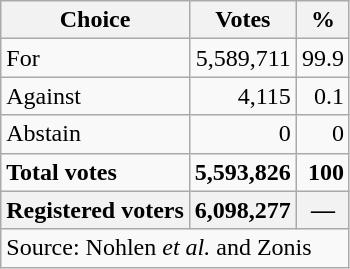<table class=wikitable style=text-align:right>
<tr>
<th>Choice</th>
<th>Votes</th>
<th>%</th>
</tr>
<tr>
<td align=left>For</td>
<td>5,589,711</td>
<td>99.9</td>
</tr>
<tr>
<td align=left>Against</td>
<td>4,115</td>
<td>0.1</td>
</tr>
<tr>
<td align=left>Abstain</td>
<td>0</td>
<td>0</td>
</tr>
<tr>
<td align=left><strong>Total votes</strong></td>
<td><strong>5,593,826</strong></td>
<td><strong>100</strong></td>
</tr>
<tr>
<th align=left>Registered voters</th>
<th><strong>6,098,277</strong></th>
<th>—</th>
</tr>
<tr>
<td colspan=3 align=left>Source: Nohlen <em>et al.</em> and Zonis</td>
</tr>
</table>
